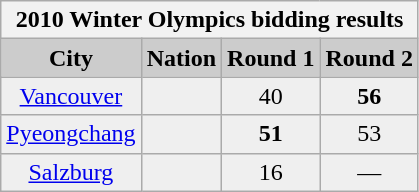<table class="wikitable"  style="width:auto; text-align:center;">
<tr>
<th colspan="6">2010 Winter Olympics bidding results</th>
</tr>
<tr style="background:#ccc;">
<td><strong>City</strong></td>
<td><strong>Nation</strong></td>
<td><strong>Round 1</strong></td>
<td><strong>Round 2</strong></td>
</tr>
<tr style="background:#efefef;">
<td><a href='#'>Vancouver</a></td>
<td></td>
<td align=center>40</td>
<td align=center><strong>56</strong></td>
</tr>
<tr style="background:#efefef;">
<td><a href='#'>Pyeongchang</a></td>
<td></td>
<td align=center><strong>51</strong></td>
<td align=center>53</td>
</tr>
<tr style="background:#efefef;">
<td><a href='#'>Salzburg</a></td>
<td></td>
<td align=center>16</td>
<td align=center>—</td>
</tr>
</table>
